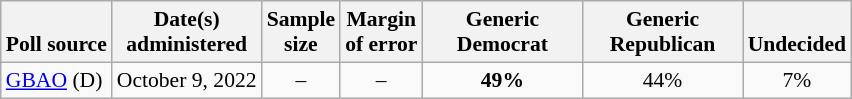<table class="wikitable" style="font-size:90%;text-align:center;">
<tr style="vertical-align:bottom">
<th>Poll source</th>
<th>Date(s)<br>administered</th>
<th>Sample<br>size</th>
<th>Margin<br>of error</th>
<th style="width:100px;">Generic<br>Democrat</th>
<th style="width:100px;">Generic<br>Republican</th>
<th>Undecided</th>
</tr>
<tr>
<td style="text-align:left;"><a href='#'>GBAO</a> (D)</td>
<td>October 9, 2022</td>
<td>–</td>
<td>–</td>
<td><strong>49%</strong></td>
<td>44%</td>
<td>7%</td>
</tr>
</table>
